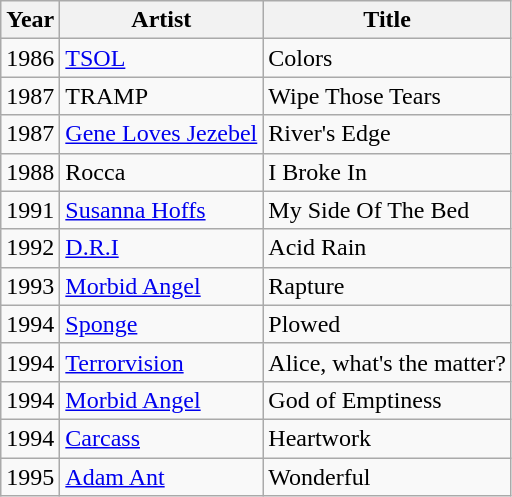<table class="wikitable">
<tr>
<th>Year</th>
<th>Artist</th>
<th>Title</th>
</tr>
<tr>
<td>1986</td>
<td><a href='#'>TSOL</a></td>
<td>Colors</td>
</tr>
<tr>
<td>1987</td>
<td>TRAMP</td>
<td>Wipe Those Tears</td>
</tr>
<tr>
<td>1987</td>
<td><a href='#'>Gene Loves Jezebel</a></td>
<td>River's Edge</td>
</tr>
<tr>
<td>1988</td>
<td>Rocca</td>
<td>I Broke In</td>
</tr>
<tr>
<td>1991</td>
<td><a href='#'>Susanna Hoffs</a></td>
<td>My Side Of The Bed</td>
</tr>
<tr>
<td>1992</td>
<td><a href='#'>D.R.I</a></td>
<td>Acid Rain</td>
</tr>
<tr>
<td>1993</td>
<td><a href='#'>Morbid Angel</a></td>
<td>Rapture</td>
</tr>
<tr>
<td>1994</td>
<td><a href='#'>Sponge</a></td>
<td>Plowed</td>
</tr>
<tr>
<td>1994</td>
<td><a href='#'>Terrorvision</a></td>
<td>Alice, what's the matter?</td>
</tr>
<tr>
<td>1994</td>
<td><a href='#'>Morbid Angel</a></td>
<td>God of Emptiness</td>
</tr>
<tr>
<td>1994</td>
<td><a href='#'>Carcass</a></td>
<td>Heartwork</td>
</tr>
<tr>
<td>1995</td>
<td><a href='#'>Adam Ant</a></td>
<td>Wonderful</td>
</tr>
</table>
